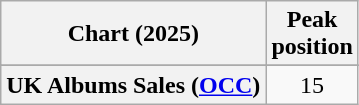<table class="wikitable sortable plainrowheaders" style="text-align:center">
<tr>
<th scope="col">Chart (2025)</th>
<th scope="col">Peak<br>position</th>
</tr>
<tr>
</tr>
<tr>
</tr>
<tr>
</tr>
<tr>
</tr>
<tr>
</tr>
<tr>
<th scope="row">UK Albums Sales (<a href='#'>OCC</a>)</th>
<td>15</td>
</tr>
</table>
